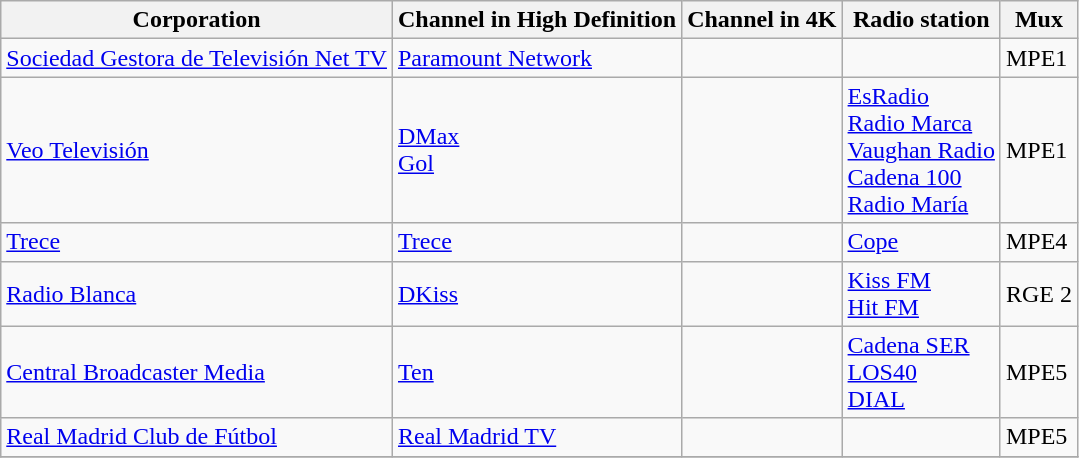<table class="wikitable sortable">
<tr>
<th>Corporation</th>
<th>Channel in High Definition</th>
<th>Channel in 4K</th>
<th>Radio station</th>
<th>Mux</th>
</tr>
<tr valign="center">
<td><a href='#'>Sociedad Gestora de Televisión Net TV</a></td>
<td><a href='#'>Paramount Network</a></td>
<td></td>
<td></td>
<td>MPE1</td>
</tr>
<tr valign="center">
<td><a href='#'>Veo Televisión</a></td>
<td><a href='#'>DMax</a><br><a href='#'>Gol</a></td>
<td></td>
<td><a href='#'>EsRadio</a><br><a href='#'>Radio Marca</a><br><a href='#'>Vaughan Radio</a><br><a href='#'>Cadena 100</a><br><a href='#'>Radio María</a></td>
<td>MPE1</td>
</tr>
<tr valign="center">
<td><a href='#'>Trece</a></td>
<td><a href='#'>Trece</a></td>
<td></td>
<td><a href='#'>Cope</a></td>
<td>MPE4</td>
</tr>
<tr valign="center">
<td><a href='#'>Radio Blanca</a></td>
<td><a href='#'>DKiss</a></td>
<td></td>
<td><a href='#'>Kiss FM</a><br><a href='#'>Hit FM</a></td>
<td>RGE 2</td>
</tr>
<tr valign="center">
<td><a href='#'>Central Broadcaster Media</a></td>
<td><a href='#'>Ten</a></td>
<td></td>
<td><a href='#'>Cadena SER</a><br><a href='#'>LOS40</a><br><a href='#'>DIAL</a></td>
<td>MPE5</td>
</tr>
<tr valign="center">
<td><a href='#'>Real Madrid Club de Fútbol</a></td>
<td><a href='#'>Real Madrid TV</a></td>
<td></td>
<td></td>
<td>MPE5</td>
</tr>
<tr>
</tr>
</table>
